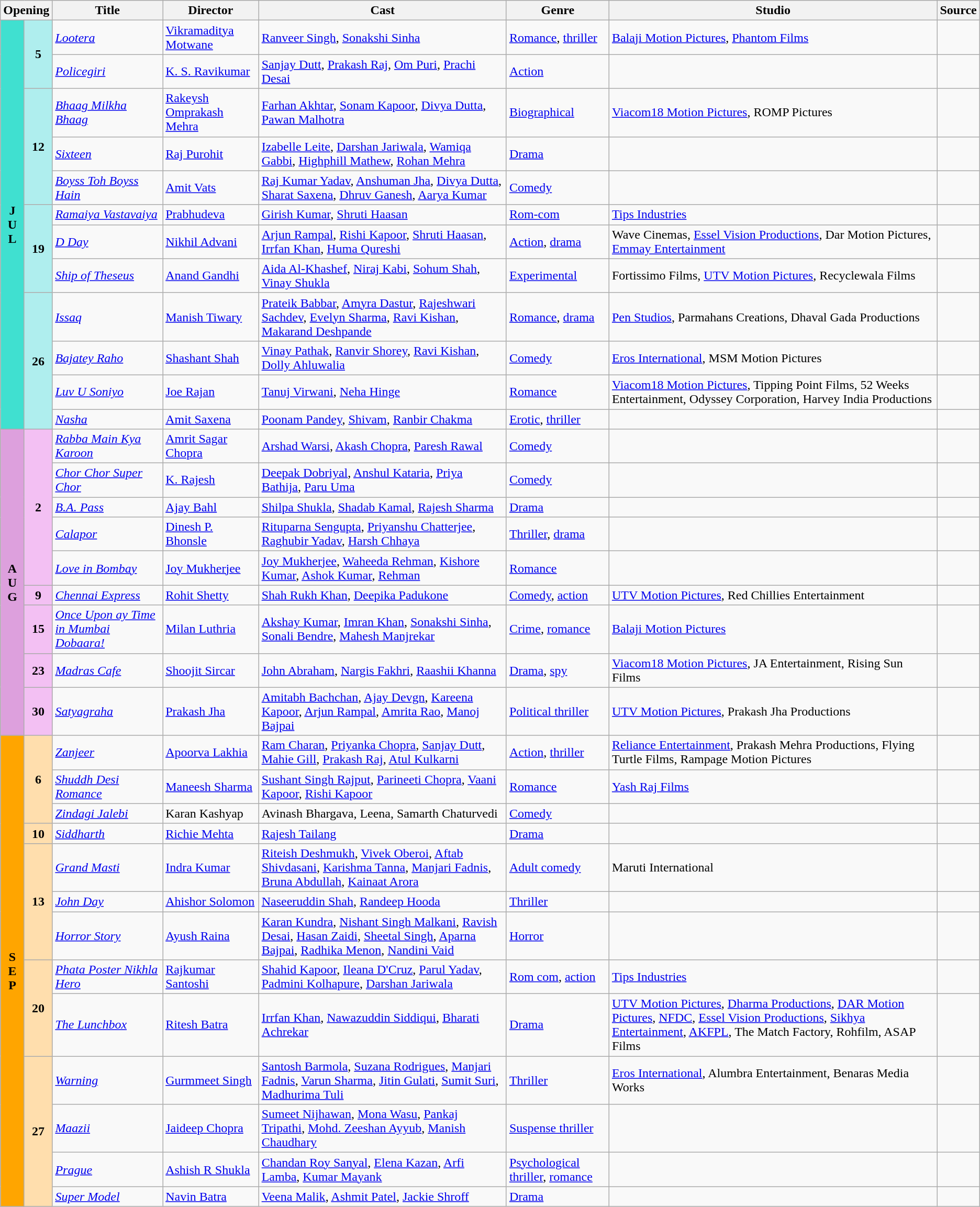<table class="wikitable sortable">
<tr>
<th colspan="2">Opening</th>
<th>Title</th>
<th>Director</th>
<th>Cast</th>
<th>Genre</th>
<th>Studio</th>
<th>Source</th>
</tr>
<tr>
<td rowspan="12" style="text-align:center; background:#40e0d0;"><strong>J<br>U<br>L</strong></td>
<td rowspan="2" style="text-align:center; textcolor:#000; background:#afeeee;"><strong>5</strong></td>
<td><em><a href='#'>Lootera</a></em></td>
<td><a href='#'>Vikramaditya Motwane</a></td>
<td><a href='#'>Ranveer Singh</a>, <a href='#'>Sonakshi Sinha</a></td>
<td><a href='#'>Romance</a>, <a href='#'>thriller</a></td>
<td><a href='#'>Balaji Motion Pictures</a>, <a href='#'>Phantom Films</a></td>
<td style="text-align:center;"></td>
</tr>
<tr>
<td><em><a href='#'>Policegiri</a></em></td>
<td><a href='#'>K. S. Ravikumar</a></td>
<td><a href='#'>Sanjay Dutt</a>, <a href='#'>Prakash Raj</a>, <a href='#'>Om Puri</a>, <a href='#'>Prachi Desai</a></td>
<td><a href='#'>Action</a></td>
<td></td>
<td style="text-align:center;"></td>
</tr>
<tr>
<td rowspan="3" style="text-align:center; textcolor:#000; background:#afeeee;"><strong>12</strong></td>
<td><em><a href='#'>Bhaag Milkha Bhaag</a></em></td>
<td><a href='#'>Rakeysh Omprakash Mehra</a></td>
<td><a href='#'>Farhan Akhtar</a>, <a href='#'>Sonam Kapoor</a>, <a href='#'>Divya Dutta</a>, <a href='#'>Pawan Malhotra</a></td>
<td><a href='#'>Biographical</a></td>
<td><a href='#'>Viacom18 Motion Pictures</a>, ROMP Pictures</td>
<td style="text-align:center;"></td>
</tr>
<tr>
<td><em><a href='#'>Sixteen</a></em></td>
<td><a href='#'>Raj Purohit</a></td>
<td><a href='#'>Izabelle Leite</a>, <a href='#'>Darshan Jariwala</a>, <a href='#'>Wamiqa Gabbi</a>, <a href='#'>Highphill Mathew</a>, <a href='#'>Rohan Mehra</a></td>
<td><a href='#'>Drama</a></td>
<td></td>
<td style="text-align:center;"></td>
</tr>
<tr>
<td><em><a href='#'>Boyss Toh Boyss Hain</a></em></td>
<td><a href='#'>Amit Vats</a></td>
<td><a href='#'>Raj Kumar Yadav</a>, <a href='#'>Anshuman Jha</a>, <a href='#'>Divya Dutta</a>, <a href='#'>Sharat Saxena</a>, <a href='#'>Dhruv Ganesh</a>, <a href='#'>Aarya Kumar</a></td>
<td><a href='#'>Comedy</a></td>
<td></td>
<td style="text-align:center;"></td>
</tr>
<tr>
<td rowspan="3" style="text-align:center; textcolor:#000; background:#afeeee;"><strong>19</strong></td>
<td><em><a href='#'>Ramaiya Vastavaiya</a></em></td>
<td><a href='#'>Prabhudeva</a></td>
<td><a href='#'>Girish Kumar</a>, <a href='#'>Shruti Haasan</a></td>
<td><a href='#'>Rom-com</a></td>
<td><a href='#'>Tips Industries</a></td>
<td style="text-align:center;"></td>
</tr>
<tr>
<td><em><a href='#'>D Day</a></em></td>
<td><a href='#'>Nikhil Advani</a></td>
<td><a href='#'>Arjun Rampal</a>, <a href='#'>Rishi Kapoor</a>, <a href='#'>Shruti Haasan</a>, <a href='#'>Irrfan Khan</a>, <a href='#'>Huma Qureshi</a></td>
<td><a href='#'>Action</a>, <a href='#'>drama</a></td>
<td>Wave Cinemas, <a href='#'>Essel Vision Productions</a>, Dar Motion Pictures, <a href='#'>Emmay Entertainment</a></td>
<td style="text-align:center;"></td>
</tr>
<tr>
<td><em><a href='#'>Ship of Theseus</a></em></td>
<td><a href='#'>Anand Gandhi</a></td>
<td><a href='#'>Aida Al-Khashef</a>, <a href='#'>Niraj Kabi</a>, <a href='#'>Sohum Shah</a>, <a href='#'>Vinay Shukla</a></td>
<td><a href='#'>Experimental</a></td>
<td>Fortissimo Films, <a href='#'>UTV Motion Pictures</a>, Recyclewala Films</td>
<td style="text-align:center;"></td>
</tr>
<tr>
<td rowspan="4" style="text-align:center; textcolor:#000; background:#afeeee;"><strong>26</strong></td>
<td><em><a href='#'>Issaq</a></em></td>
<td><a href='#'>Manish Tiwary</a></td>
<td><a href='#'>Prateik Babbar</a>, <a href='#'>Amyra Dastur</a>, <a href='#'>Rajeshwari Sachdev</a>, <a href='#'>Evelyn Sharma</a>, <a href='#'>Ravi Kishan</a>, <a href='#'>Makarand Deshpande</a></td>
<td><a href='#'>Romance</a>, <a href='#'>drama</a></td>
<td><a href='#'>Pen Studios</a>, Parmahans Creations, Dhaval Gada Productions</td>
<td style="text-align:center;"></td>
</tr>
<tr>
<td><em><a href='#'>Bajatey Raho</a></em></td>
<td><a href='#'>Shashant Shah</a></td>
<td><a href='#'>Vinay Pathak</a>, <a href='#'>Ranvir Shorey</a>, <a href='#'>Ravi Kishan</a>, <a href='#'>Dolly Ahluwalia</a></td>
<td><a href='#'>Comedy</a></td>
<td><a href='#'>Eros International</a>, MSM Motion Pictures</td>
<td style="text-align:center;"></td>
</tr>
<tr>
<td><em><a href='#'>Luv U Soniyo</a></em></td>
<td><a href='#'>Joe Rajan</a></td>
<td><a href='#'>Tanuj Virwani</a>, <a href='#'>Neha Hinge</a></td>
<td><a href='#'>Romance</a></td>
<td><a href='#'>Viacom18 Motion Pictures</a>, Tipping Point Films, 52 Weeks Entertainment, Odyssey Corporation, Harvey India Productions</td>
<td style="text-align:center;"></td>
</tr>
<tr>
<td><em><a href='#'>Nasha</a></em></td>
<td><a href='#'>Amit Saxena</a></td>
<td><a href='#'>Poonam Pandey</a>, <a href='#'>Shivam</a>, <a href='#'>Ranbir Chakma</a></td>
<td><a href='#'>Erotic</a>, <a href='#'>thriller</a></td>
<td></td>
<td style="text-align:center;"></td>
</tr>
<tr>
<td rowspan="9" style="text-align:center; background:plum;textcolor:#000;"><strong>A<br>U<br>G</strong></td>
<td rowspan="5" style="text-align:center; textcolor:#000;background:#f3c0f3;"><strong>2</strong></td>
<td><em><a href='#'>Rabba Main Kya Karoon</a></em></td>
<td><a href='#'>Amrit Sagar Chopra</a></td>
<td><a href='#'>Arshad Warsi</a>, <a href='#'>Akash Chopra</a>, <a href='#'>Paresh Rawal</a></td>
<td><a href='#'>Comedy</a></td>
<td></td>
<td style="text-align:center;"></td>
</tr>
<tr>
<td><em><a href='#'>Chor Chor Super Chor</a></em></td>
<td><a href='#'>K. Rajesh</a></td>
<td><a href='#'>Deepak Dobriyal</a>, <a href='#'>Anshul Kataria</a>, <a href='#'>Priya Bathija</a>, <a href='#'>Paru Uma</a></td>
<td><a href='#'>Comedy</a></td>
<td></td>
<td style="text-align:center;"></td>
</tr>
<tr>
<td><em><a href='#'>B.A. Pass</a></em></td>
<td><a href='#'>Ajay Bahl</a></td>
<td><a href='#'>Shilpa Shukla</a>, <a href='#'>Shadab Kamal</a>, <a href='#'>Rajesh Sharma</a></td>
<td><a href='#'>Drama</a></td>
<td></td>
<td style="text-align:center;"></td>
</tr>
<tr>
<td><em><a href='#'>Calapor</a></em></td>
<td><a href='#'>Dinesh P. Bhonsle</a></td>
<td><a href='#'>Rituparna Sengupta</a>, <a href='#'>Priyanshu Chatterjee</a>, <a href='#'>Raghubir Yadav</a>, <a href='#'>Harsh Chhaya</a></td>
<td><a href='#'>Thriller</a>, <a href='#'>drama</a></td>
<td></td>
<td style="text-align:center;"></td>
</tr>
<tr>
<td><em><a href='#'>Love in Bombay</a></em></td>
<td><a href='#'>Joy Mukherjee</a></td>
<td><a href='#'>Joy Mukherjee</a>, <a href='#'>Waheeda Rehman</a>, <a href='#'>Kishore Kumar</a>, <a href='#'>Ashok Kumar</a>, <a href='#'>Rehman</a></td>
<td><a href='#'>Romance</a></td>
<td></td>
<td style="text-align:center;"></td>
</tr>
<tr>
<td style="text-align:center; textcolor:#000;background:#f3c0f3;"><strong>9</strong></td>
<td><em><a href='#'>Chennai Express</a></em></td>
<td><a href='#'>Rohit Shetty</a></td>
<td><a href='#'>Shah Rukh Khan</a>, <a href='#'>Deepika Padukone</a></td>
<td><a href='#'>Comedy</a>, <a href='#'>action</a></td>
<td><a href='#'>UTV Motion Pictures</a>, Red Chillies Entertainment</td>
<td style="text-align:center;"></td>
</tr>
<tr>
<td style="text-align:center; textcolor:#000;background:#f3c0f3;"><strong>15</strong></td>
<td><em><a href='#'>Once Upon ay Time in Mumbai Dobaara!</a></em></td>
<td><a href='#'>Milan Luthria</a></td>
<td><a href='#'>Akshay Kumar</a>, <a href='#'>Imran Khan</a>, <a href='#'>Sonakshi Sinha</a>, <a href='#'>Sonali Bendre</a>, <a href='#'>Mahesh Manjrekar</a></td>
<td><a href='#'>Crime</a>, <a href='#'>romance</a></td>
<td><a href='#'>Balaji Motion Pictures</a></td>
<td style="text-align:center;"></td>
</tr>
<tr>
<td style="text-align:center; textcolor:#000;background:#f3c0f3;"><strong>23</strong></td>
<td><em><a href='#'>Madras Cafe</a></em></td>
<td><a href='#'>Shoojit Sircar</a></td>
<td><a href='#'>John Abraham</a>, <a href='#'>Nargis Fakhri</a>, <a href='#'>Raashii Khanna</a></td>
<td><a href='#'>Drama</a>, <a href='#'>spy</a></td>
<td><a href='#'>Viacom18 Motion Pictures</a>, JA Entertainment, Rising Sun Films</td>
<td style="text-align:center;"></td>
</tr>
<tr>
<td style="text-align:center; textcolor:#000; background:#f3c0f3;"><strong>30</strong></td>
<td><em><a href='#'>Satyagraha</a></em></td>
<td><a href='#'>Prakash Jha</a></td>
<td><a href='#'>Amitabh Bachchan</a>, <a href='#'>Ajay Devgn</a>, <a href='#'>Kareena Kapoor</a>, <a href='#'>Arjun Rampal</a>, <a href='#'>Amrita Rao</a>, <a href='#'>Manoj Bajpai</a></td>
<td><a href='#'>Political thriller</a></td>
<td><a href='#'>UTV Motion Pictures</a>, Prakash Jha Productions</td>
<td style="text-align:center;"></td>
</tr>
<tr>
<td rowspan="13" style="text-align:center; background:orange;"><strong>S<br>E<br>P</strong></td>
<td rowspan="3" style="text-align:center; textcolor:#000; background:#ffdead;"><strong>6</strong></td>
<td><em><a href='#'>Zanjeer</a></em></td>
<td><a href='#'>Apoorva Lakhia</a></td>
<td><a href='#'>Ram Charan</a>, <a href='#'>Priyanka Chopra</a>, <a href='#'>Sanjay Dutt</a>, <a href='#'>Mahie Gill</a>, <a href='#'>Prakash Raj</a>, <a href='#'>Atul Kulkarni</a></td>
<td><a href='#'>Action</a>, <a href='#'>thriller</a></td>
<td><a href='#'>Reliance Entertainment</a>, Prakash Mehra Productions, Flying Turtle Films, Rampage Motion Pictures</td>
<td style="text-align:center;"></td>
</tr>
<tr>
<td><em><a href='#'>Shuddh Desi Romance</a></em></td>
<td><a href='#'>Maneesh Sharma</a></td>
<td><a href='#'>Sushant Singh Rajput</a>, <a href='#'>Parineeti Chopra</a>, <a href='#'>Vaani Kapoor</a>, <a href='#'>Rishi Kapoor</a></td>
<td><a href='#'>Romance</a></td>
<td><a href='#'>Yash Raj Films</a></td>
<td style="text-align:center;"></td>
</tr>
<tr>
<td><em><a href='#'>Zindagi Jalebi</a></em></td>
<td>Karan Kashyap</td>
<td>Avinash Bhargava, Leena, Samarth Chaturvedi</td>
<td><a href='#'>Comedy</a></td>
<td></td>
<td style="text-align:center;"></td>
</tr>
<tr>
<td rowspan="1" style="text-align:center; textcolor:#000; background:#ffdead;"><strong>10</strong></td>
<td><em><a href='#'>Siddharth</a></em></td>
<td><a href='#'>Richie Mehta</a></td>
<td><a href='#'>Rajesh Tailang</a></td>
<td><a href='#'>Drama</a></td>
<td></td>
<td style="text-align:center;"></td>
</tr>
<tr>
<td rowspan="3" style="text-align:center; textcolor:#000; background:#ffdead;"><strong>13</strong></td>
<td><em><a href='#'>Grand Masti</a></em></td>
<td><a href='#'>Indra Kumar</a></td>
<td><a href='#'>Riteish Deshmukh</a>, <a href='#'>Vivek Oberoi</a>, <a href='#'>Aftab Shivdasani</a>, <a href='#'>Karishma Tanna</a>, <a href='#'>Manjari Fadnis</a>, <a href='#'>Bruna Abdullah</a>, <a href='#'>Kainaat Arora</a></td>
<td><a href='#'>Adult comedy</a></td>
<td>Maruti International</td>
<td style="text-align:center;"></td>
</tr>
<tr>
<td><em><a href='#'>John Day</a></em></td>
<td><a href='#'>Ahishor Solomon</a></td>
<td><a href='#'>Naseeruddin Shah</a>, <a href='#'>Randeep Hooda</a></td>
<td><a href='#'>Thriller</a></td>
<td></td>
<td style="text-align:center;"></td>
</tr>
<tr>
<td><em><a href='#'>Horror Story</a></em></td>
<td><a href='#'>Ayush Raina</a></td>
<td><a href='#'>Karan Kundra</a>, <a href='#'>Nishant Singh Malkani</a>, <a href='#'>Ravish Desai</a>, <a href='#'>Hasan Zaidi</a>, <a href='#'>Sheetal Singh</a>, <a href='#'>Aparna Bajpai</a>, <a href='#'>Radhika Menon</a>, <a href='#'>Nandini Vaid</a></td>
<td><a href='#'>Horror</a></td>
<td></td>
<td style="text-align:center;"></td>
</tr>
<tr>
<td rowspan="2" style="text-align:center; textcolor:#000; background:#ffdead;"><strong>20</strong></td>
<td><em><a href='#'>Phata Poster Nikhla Hero</a></em></td>
<td><a href='#'>Rajkumar Santoshi</a></td>
<td><a href='#'>Shahid Kapoor</a>, <a href='#'>Ileana D'Cruz</a>, <a href='#'>Parul Yadav</a>, <a href='#'>Padmini Kolhapure</a>, <a href='#'>Darshan Jariwala</a></td>
<td><a href='#'>Rom com</a>, <a href='#'>action</a></td>
<td><a href='#'>Tips Industries</a></td>
<td style="text-align:center;"></td>
</tr>
<tr>
<td><em><a href='#'>The Lunchbox</a></em></td>
<td><a href='#'>Ritesh Batra</a></td>
<td><a href='#'>Irrfan Khan</a>, <a href='#'>Nawazuddin Siddiqui</a>, <a href='#'>Bharati Achrekar</a></td>
<td><a href='#'>Drama</a></td>
<td><a href='#'>UTV Motion Pictures</a>, <a href='#'>Dharma Productions</a>, <a href='#'>DAR Motion Pictures</a>, <a href='#'>NFDC</a>, <a href='#'>Essel Vision Productions</a>, <a href='#'>Sikhya Entertainment</a>, <a href='#'>AKFPL</a>, The Match Factory, Rohfilm, ASAP Films</td>
<td style="text-align:center;"></td>
</tr>
<tr>
<td rowspan="4" style="text-align:center; textcolor:#000; background:#ffdead;"><strong>27</strong></td>
<td><em><a href='#'>Warning</a></em></td>
<td><a href='#'>Gurmmeet Singh</a></td>
<td><a href='#'>Santosh Barmola</a>, <a href='#'>Suzana Rodrigues</a>, <a href='#'>Manjari Fadnis</a>, <a href='#'>Varun Sharma</a>, <a href='#'>Jitin Gulati</a>, <a href='#'>Sumit Suri</a>, <a href='#'>Madhurima Tuli</a></td>
<td><a href='#'>Thriller</a></td>
<td><a href='#'>Eros International</a>, Alumbra Entertainment, Benaras Media Works</td>
<td style="text-align:center;"></td>
</tr>
<tr>
<td><em><a href='#'>Maazii</a></em></td>
<td><a href='#'>Jaideep Chopra</a></td>
<td><a href='#'>Sumeet Nijhawan</a>, <a href='#'>Mona Wasu</a>, <a href='#'>Pankaj Tripathi</a>, <a href='#'>Mohd. Zeeshan Ayyub</a>, <a href='#'>Manish Chaudhary</a></td>
<td><a href='#'>Suspense thriller</a></td>
<td></td>
<td style="text-align:center;"></td>
</tr>
<tr>
<td><em><a href='#'>Prague</a></em></td>
<td><a href='#'>Ashish R Shukla</a></td>
<td><a href='#'>Chandan Roy Sanyal</a>, <a href='#'>Elena Kazan</a>, <a href='#'>Arfi Lamba</a>, <a href='#'>Kumar Mayank</a></td>
<td><a href='#'>Psychological thriller</a>, <a href='#'>romance</a></td>
<td></td>
<td style="text-align:center;"></td>
</tr>
<tr>
<td><em><a href='#'>Super Model</a></em></td>
<td><a href='#'>Navin Batra</a></td>
<td><a href='#'>Veena Malik</a>, <a href='#'>Ashmit Patel</a>, <a href='#'>Jackie Shroff</a></td>
<td><a href='#'>Drama</a></td>
<td></td>
<td style="text-align:center;"></td>
</tr>
</table>
